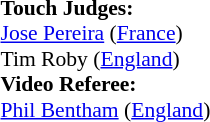<table width=100% style="font-size: 90%">
<tr>
<td><br><strong>Touch Judges:</strong>
<br><a href='#'>Jose Pereira</a> (<a href='#'>France</a>)
<br>Tim Roby (<a href='#'>England</a>)
<br><strong>Video Referee:</strong>
<br><a href='#'>Phil Bentham</a> (<a href='#'>England</a>)</td>
</tr>
</table>
